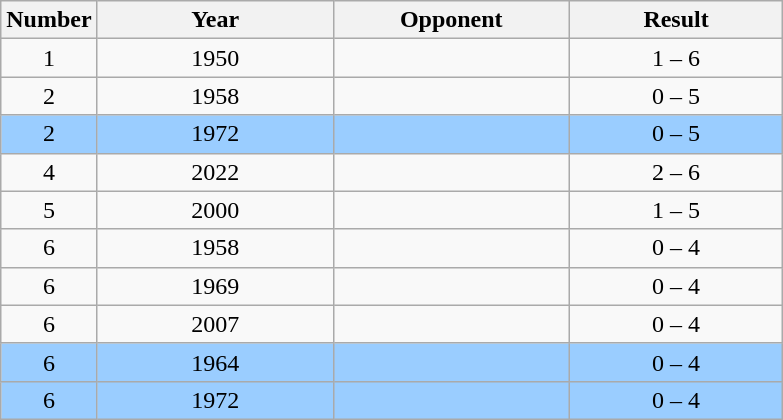<table class="wikitable sortable">
<tr>
<th width=30>Number</th>
<th width=150>Year</th>
<th width=150>Opponent</th>
<th width=135>Result</th>
</tr>
<tr>
<td align=center>1</td>
<td align=center>1950</td>
<td></td>
<td align=center>1 – 6</td>
</tr>
<tr>
<td align=center>2</td>
<td align=center>1958</td>
<td></td>
<td align=center>0 – 5</td>
</tr>
<tr style="background:#9acdff;">
<td align=center>2</td>
<td align=center>1972</td>
<td></td>
<td align=center>0 – 5</td>
</tr>
<tr>
<td align=center>4</td>
<td align=center>2022</td>
<td></td>
<td align=center>2 – 6</td>
</tr>
<tr>
<td align=center>5</td>
<td align=center>2000</td>
<td></td>
<td align=center>1 – 5</td>
</tr>
<tr>
<td align=center>6</td>
<td align=center>1958</td>
<td></td>
<td align=center>0 – 4</td>
</tr>
<tr>
<td align=center>6</td>
<td align=center>1969</td>
<td></td>
<td align=center>0 – 4</td>
</tr>
<tr>
<td align=center>6</td>
<td align=center>2007</td>
<td></td>
<td align=center>0 – 4</td>
</tr>
<tr style="background:#9acdff;">
<td align=center>6</td>
<td align=center>1964</td>
<td></td>
<td align=center>0 – 4</td>
</tr>
<tr style="background:#9acdff;">
<td align=center>6</td>
<td align=center>1972</td>
<td></td>
<td align=center>0 – 4</td>
</tr>
</table>
